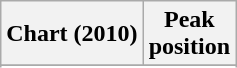<table class="wikitable sortable">
<tr>
<th align="left">Chart (2010)</th>
<th style="text-align:center;">Peak<br>position</th>
</tr>
<tr>
</tr>
<tr>
</tr>
<tr>
</tr>
<tr>
</tr>
</table>
